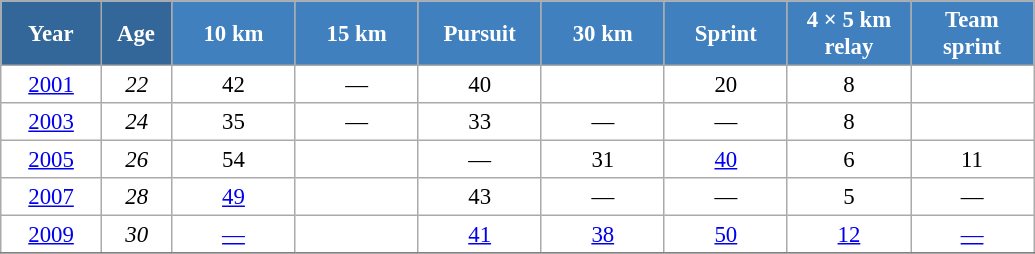<table class="wikitable" style="font-size:95%; text-align:center; border:grey solid 1px; border-collapse:collapse; background:#ffffff;">
<tr>
<th style="background-color:#369; color:white; width:60px;"> Year </th>
<th style="background-color:#369; color:white; width:40px;"> Age </th>
<th style="background-color:#4180be; color:white; width:75px;"> 10 km </th>
<th style="background-color:#4180be; color:white; width:75px;"> 15 km </th>
<th style="background-color:#4180be; color:white; width:75px;"> Pursuit </th>
<th style="background-color:#4180be; color:white; width:75px;"> 30 km </th>
<th style="background-color:#4180be; color:white; width:75px;"> Sprint </th>
<th style="background-color:#4180be; color:white; width:75px;"> 4 × 5 km <br> relay </th>
<th style="background-color:#4180be; color:white; width:75px;"> Team <br> sprint </th>
</tr>
<tr>
<td><a href='#'>2001</a></td>
<td><em>22</em></td>
<td>42</td>
<td>—</td>
<td>40</td>
<td></td>
<td>20</td>
<td>8</td>
<td></td>
</tr>
<tr>
<td><a href='#'>2003</a></td>
<td><em>24</em></td>
<td>35</td>
<td>—</td>
<td>33</td>
<td>—</td>
<td>—</td>
<td>8</td>
<td></td>
</tr>
<tr>
<td><a href='#'>2005</a></td>
<td><em>26</em></td>
<td>54</td>
<td></td>
<td>—</td>
<td>31</td>
<td><a href='#'>40</a></td>
<td>6</td>
<td>11</td>
</tr>
<tr>
<td><a href='#'>2007</a></td>
<td><em>28</em></td>
<td><a href='#'>49</a></td>
<td></td>
<td>43</td>
<td>—</td>
<td>—</td>
<td>5</td>
<td>—</td>
</tr>
<tr>
<td><a href='#'>2009</a></td>
<td><em>30</em></td>
<td><a href='#'>—</a></td>
<td></td>
<td><a href='#'>41</a></td>
<td><a href='#'>38</a></td>
<td><a href='#'>50</a></td>
<td><a href='#'>12</a></td>
<td><a href='#'>—</a></td>
</tr>
<tr>
</tr>
</table>
